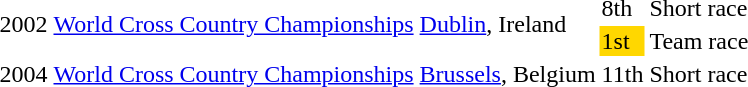<table>
<tr>
<td rowspan=2>2002</td>
<td rowspan=2><a href='#'>World Cross Country Championships</a></td>
<td rowspan=2><a href='#'>Dublin</a>, Ireland</td>
<td>8th</td>
<td>Short race</td>
</tr>
<tr>
<td bgcolor=gold>1st</td>
<td>Team race</td>
</tr>
<tr>
<td>2004</td>
<td><a href='#'>World Cross Country Championships</a></td>
<td><a href='#'>Brussels</a>, Belgium</td>
<td>11th</td>
<td>Short race</td>
</tr>
</table>
